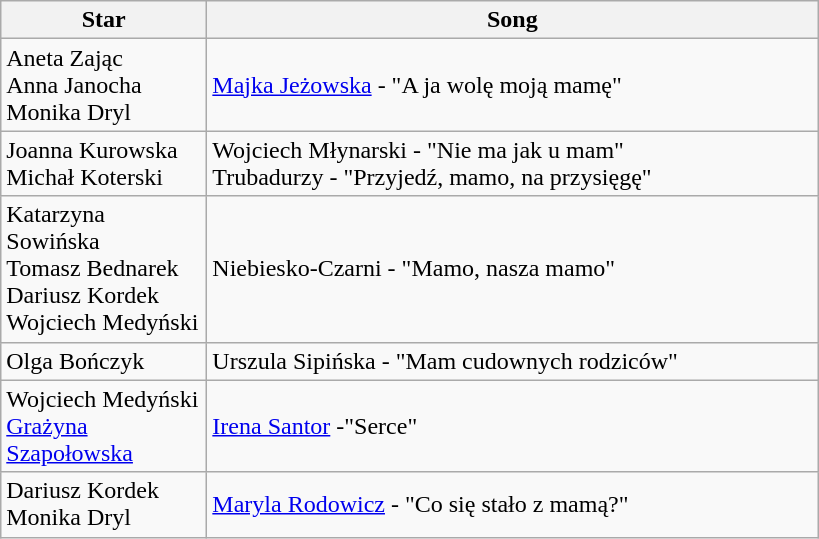<table class="wikitable">
<tr>
<th style="width:130px;">Star</th>
<th style="width:400px;">Song</th>
</tr>
<tr>
<td>Aneta Zając <br> Anna Janocha <br> Monika Dryl</td>
<td><a href='#'>Majka Jeżowska</a> - "A ja wolę moją mamę"</td>
</tr>
<tr>
<td>Joanna Kurowska <br> Michał Koterski</td>
<td>Wojciech Młynarski - "Nie ma jak u mam" <br> Trubadurzy - "Przyjedź, mamo, na przysięgę"</td>
</tr>
<tr>
<td>Katarzyna Sowińska <br> Tomasz Bednarek <br> Dariusz Kordek <br> Wojciech Medyński</td>
<td>Niebiesko-Czarni - "Mamo, nasza mamo"</td>
</tr>
<tr>
<td>Olga Bończyk</td>
<td>Urszula Sipińska - "Mam cudownych rodziców"</td>
</tr>
<tr>
<td>Wojciech Medyński <br> <a href='#'>Grażyna Szapołowska</a></td>
<td><a href='#'>Irena Santor</a>  -"Serce"</td>
</tr>
<tr>
<td>Dariusz Kordek <br> Monika Dryl</td>
<td><a href='#'>Maryla Rodowicz</a> - "Co się stało z mamą?"</td>
</tr>
</table>
